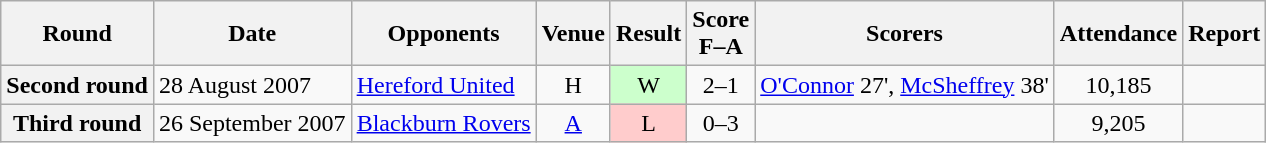<table class="wikitable plainrowheaders" style="text-align:center">
<tr>
<th scope="col">Round</th>
<th scope="col">Date</th>
<th scope="col">Opponents</th>
<th scope="col">Venue</th>
<th scope="col">Result</th>
<th scope="col">Score<br>F–A</th>
<th scope="col">Scorers</th>
<th scope="col">Attendance</th>
<th scope="col">Report</th>
</tr>
<tr>
<th scope="row">Second round</th>
<td align="left">28 August 2007</td>
<td align="left"><a href='#'>Hereford United</a></td>
<td>H</td>
<td style="background:#cfc">W</td>
<td>2–1</td>
<td align="left"><a href='#'>O'Connor</a> 27', <a href='#'>McSheffrey</a> 38'</td>
<td>10,185</td>
<td></td>
</tr>
<tr>
<th scope="row">Third round</th>
<td align="left">26 September 2007</td>
<td align="left"><a href='#'>Blackburn Rovers</a></td>
<td><a href='#'>A</a></td>
<td style="background:#fcc">L</td>
<td>0–3</td>
<td></td>
<td>9,205</td>
<td></td>
</tr>
</table>
